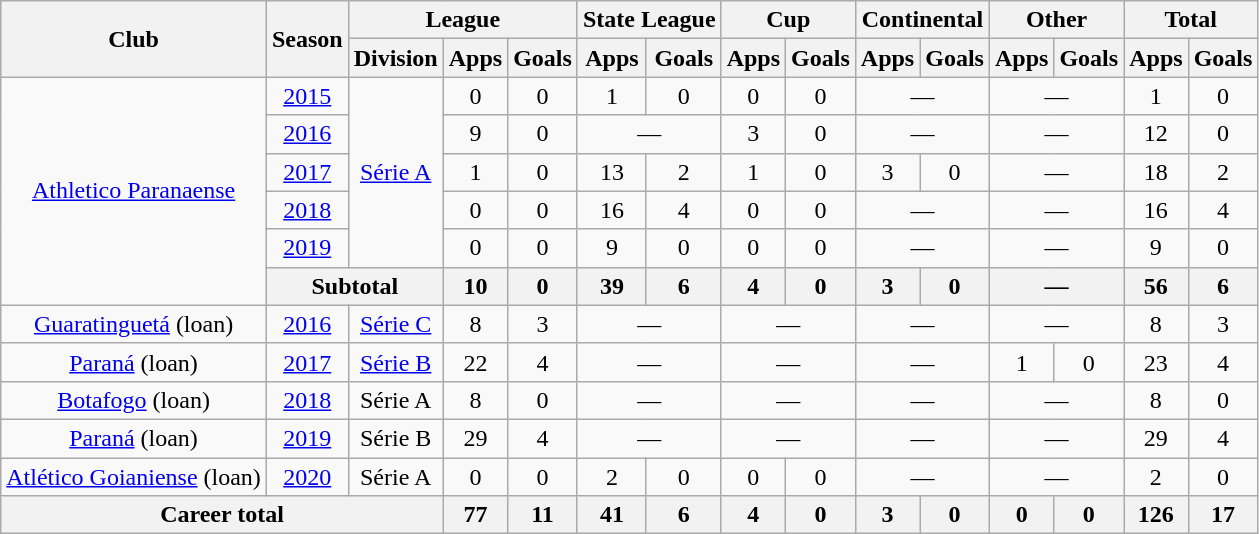<table class="wikitable" style="text-align: center;">
<tr>
<th rowspan="2">Club</th>
<th rowspan="2">Season</th>
<th colspan="3">League</th>
<th colspan="2">State League</th>
<th colspan="2">Cup</th>
<th colspan="2">Continental</th>
<th colspan="2">Other</th>
<th colspan="2">Total</th>
</tr>
<tr>
<th>Division</th>
<th>Apps</th>
<th>Goals</th>
<th>Apps</th>
<th>Goals</th>
<th>Apps</th>
<th>Goals</th>
<th>Apps</th>
<th>Goals</th>
<th>Apps</th>
<th>Goals</th>
<th>Apps</th>
<th>Goals</th>
</tr>
<tr>
<td rowspan="6" valign="center"><a href='#'>Athletico Paranaense</a></td>
<td><a href='#'>2015</a></td>
<td rowspan=5><a href='#'>Série A</a></td>
<td>0</td>
<td>0</td>
<td>1</td>
<td>0</td>
<td>0</td>
<td>0</td>
<td colspan="2">—</td>
<td colspan="2">—</td>
<td>1</td>
<td>0</td>
</tr>
<tr>
<td><a href='#'>2016</a></td>
<td>9</td>
<td>0</td>
<td colspan="2">—</td>
<td>3</td>
<td>0</td>
<td colspan="2">—</td>
<td colspan="2">—</td>
<td>12</td>
<td>0</td>
</tr>
<tr>
<td><a href='#'>2017</a></td>
<td>1</td>
<td>0</td>
<td>13</td>
<td>2</td>
<td>1</td>
<td>0</td>
<td>3</td>
<td>0</td>
<td colspan="2">—</td>
<td>18</td>
<td>2</td>
</tr>
<tr>
<td><a href='#'>2018</a></td>
<td>0</td>
<td>0</td>
<td>16</td>
<td>4</td>
<td>0</td>
<td>0</td>
<td colspan="2">—</td>
<td colspan="2">—</td>
<td>16</td>
<td>4</td>
</tr>
<tr>
<td><a href='#'>2019</a></td>
<td>0</td>
<td>0</td>
<td>9</td>
<td>0</td>
<td>0</td>
<td>0</td>
<td colspan="2">—</td>
<td colspan="2">—</td>
<td>9</td>
<td>0</td>
</tr>
<tr>
<th colspan="2">Subtotal</th>
<th>10</th>
<th>0</th>
<th>39</th>
<th>6</th>
<th>4</th>
<th>0</th>
<th>3</th>
<th>0</th>
<th colspan="2">—</th>
<th>56</th>
<th>6</th>
</tr>
<tr>
<td valign="center"><a href='#'>Guaratinguetá</a> (loan)</td>
<td><a href='#'>2016</a></td>
<td><a href='#'>Série C</a></td>
<td>8</td>
<td>3</td>
<td colspan="2">—</td>
<td colspan="2">—</td>
<td colspan="2">—</td>
<td colspan="2">—</td>
<td>8</td>
<td>3</td>
</tr>
<tr>
<td valign="center"><a href='#'>Paraná</a> (loan)</td>
<td><a href='#'>2017</a></td>
<td><a href='#'>Série B</a></td>
<td>22</td>
<td>4</td>
<td colspan="2">—</td>
<td colspan="2">—</td>
<td colspan="2">—</td>
<td>1</td>
<td>0</td>
<td>23</td>
<td>4</td>
</tr>
<tr>
<td valign="center"><a href='#'>Botafogo</a> (loan)</td>
<td><a href='#'>2018</a></td>
<td>Série A</td>
<td>8</td>
<td>0</td>
<td colspan="2">—</td>
<td colspan="2">—</td>
<td colspan="2">—</td>
<td colspan="2">—</td>
<td>8</td>
<td>0</td>
</tr>
<tr>
<td valign="center"><a href='#'>Paraná</a> (loan)</td>
<td><a href='#'>2019</a></td>
<td>Série B</td>
<td>29</td>
<td>4</td>
<td colspan="2">—</td>
<td colspan="2">—</td>
<td colspan="2">—</td>
<td colspan="2">—</td>
<td>29</td>
<td>4</td>
</tr>
<tr>
<td valign="center"><a href='#'>Atlético Goianiense</a> (loan)</td>
<td><a href='#'>2020</a></td>
<td>Série A</td>
<td>0</td>
<td>0</td>
<td>2</td>
<td>0</td>
<td>0</td>
<td>0</td>
<td colspan="2">—</td>
<td colspan="2">—</td>
<td>2</td>
<td>0</td>
</tr>
<tr>
<th colspan="3"><strong>Career total</strong></th>
<th>77</th>
<th>11</th>
<th>41</th>
<th>6</th>
<th>4</th>
<th>0</th>
<th>3</th>
<th>0</th>
<th>0</th>
<th>0</th>
<th>126</th>
<th>17</th>
</tr>
</table>
